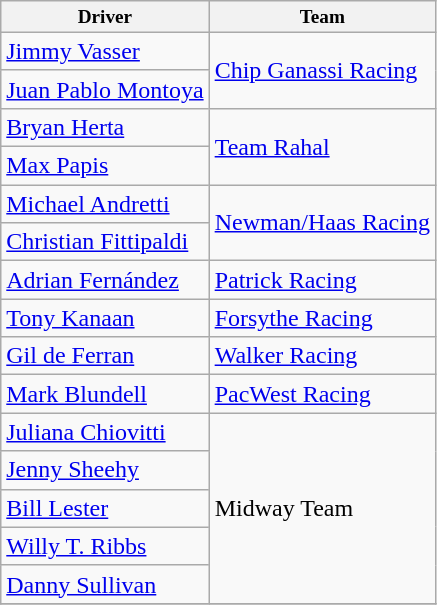<table class="wikitable sortable">
<tr style="font-size: 80%;">
<th scope=col>Driver</th>
<th scope=col>Team</th>
</tr>
<tr>
<td> <a href='#'>Jimmy Vasser</a></td>
<td rowspan=2><a href='#'>Chip Ganassi Racing</a></td>
</tr>
<tr>
<td> <a href='#'>Juan Pablo Montoya</a></td>
</tr>
<tr>
<td> <a href='#'>Bryan Herta</a></td>
<td rowspan=2><a href='#'>Team Rahal</a></td>
</tr>
<tr>
<td> <a href='#'>Max Papis</a></td>
</tr>
<tr>
<td> <a href='#'>Michael Andretti</a></td>
<td rowspan=2><a href='#'>Newman/Haas Racing</a></td>
</tr>
<tr>
<td> <a href='#'>Christian Fittipaldi</a></td>
</tr>
<tr>
<td> <a href='#'>Adrian Fernández</a></td>
<td><a href='#'>Patrick Racing</a></td>
</tr>
<tr>
<td> <a href='#'>Tony Kanaan</a></td>
<td><a href='#'>Forsythe Racing</a></td>
</tr>
<tr>
<td> <a href='#'>Gil de Ferran</a></td>
<td><a href='#'>Walker Racing</a></td>
</tr>
<tr>
<td> <a href='#'>Mark Blundell</a></td>
<td><a href='#'>PacWest Racing</a></td>
</tr>
<tr>
<td> <a href='#'>Juliana Chiovitti</a></td>
<td rowspan=5>Midway Team</td>
</tr>
<tr>
<td> <a href='#'>Jenny Sheehy</a></td>
</tr>
<tr>
<td> <a href='#'>Bill Lester</a></td>
</tr>
<tr>
<td> <a href='#'>Willy T. Ribbs</a></td>
</tr>
<tr>
<td> <a href='#'>Danny Sullivan</a></td>
</tr>
<tr>
</tr>
</table>
